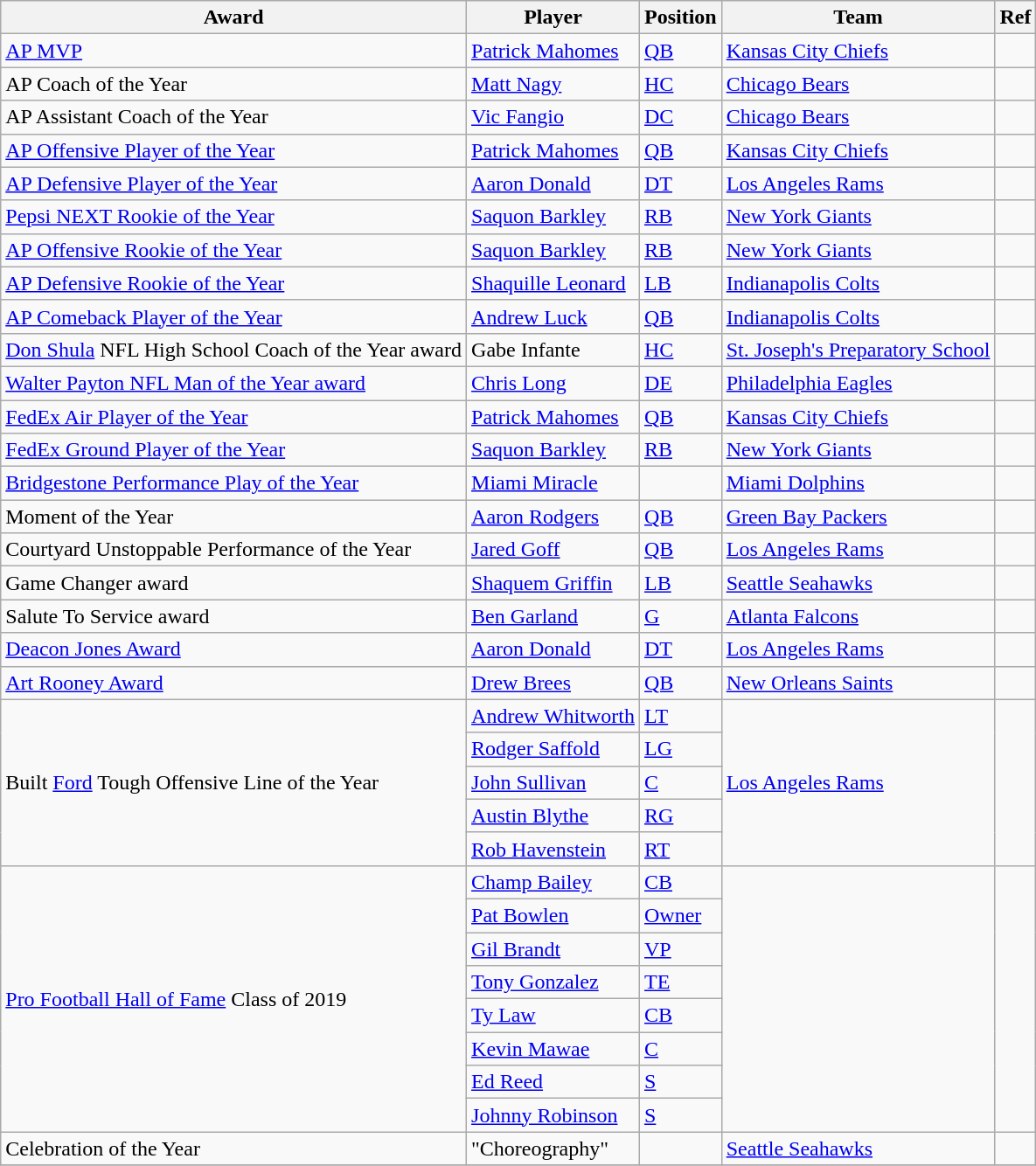<table class="wikitable sortable">
<tr>
<th>Award</th>
<th>Player</th>
<th>Position</th>
<th>Team</th>
<th>Ref</th>
</tr>
<tr>
<td><a href='#'>AP MVP</a></td>
<td><a href='#'>Patrick Mahomes</a></td>
<td><a href='#'>QB</a></td>
<td><a href='#'>Kansas City Chiefs</a></td>
<td></td>
</tr>
<tr>
<td>AP Coach of the Year</td>
<td><a href='#'>Matt Nagy</a></td>
<td><a href='#'>HC</a></td>
<td><a href='#'>Chicago Bears</a></td>
<td></td>
</tr>
<tr>
<td>AP Assistant Coach of the Year</td>
<td><a href='#'>Vic Fangio</a></td>
<td><a href='#'>DC</a></td>
<td><a href='#'>Chicago Bears</a></td>
<td></td>
</tr>
<tr>
<td><a href='#'>AP Offensive Player of the Year</a></td>
<td><a href='#'>Patrick Mahomes</a></td>
<td><a href='#'>QB</a></td>
<td><a href='#'>Kansas City Chiefs</a></td>
<td></td>
</tr>
<tr>
<td><a href='#'>AP Defensive Player of the Year</a></td>
<td><a href='#'>Aaron Donald</a></td>
<td><a href='#'>DT</a></td>
<td><a href='#'>Los Angeles Rams</a></td>
<td></td>
</tr>
<tr>
<td><a href='#'>Pepsi NEXT Rookie of the Year</a></td>
<td><a href='#'>Saquon Barkley</a></td>
<td><a href='#'>RB</a></td>
<td><a href='#'>New York Giants</a></td>
<td></td>
</tr>
<tr>
<td><a href='#'>AP Offensive Rookie of the Year</a></td>
<td><a href='#'>Saquon Barkley</a></td>
<td><a href='#'>RB</a></td>
<td><a href='#'>New York Giants</a></td>
<td></td>
</tr>
<tr>
<td><a href='#'>AP Defensive Rookie of the Year</a></td>
<td><a href='#'>Shaquille Leonard</a></td>
<td><a href='#'>LB</a></td>
<td><a href='#'>Indianapolis Colts</a></td>
<td></td>
</tr>
<tr>
<td><a href='#'>AP Comeback Player of the Year</a></td>
<td><a href='#'>Andrew Luck</a></td>
<td><a href='#'>QB</a></td>
<td><a href='#'>Indianapolis Colts</a></td>
<td></td>
</tr>
<tr>
<td><a href='#'>Don Shula</a> NFL High School Coach of the Year award</td>
<td>Gabe Infante</td>
<td><a href='#'>HC</a></td>
<td><a href='#'>St. Joseph's Preparatory School</a></td>
<td></td>
</tr>
<tr>
<td><a href='#'>Walter Payton NFL Man of the Year award</a></td>
<td><a href='#'>Chris Long</a></td>
<td><a href='#'>DE</a></td>
<td><a href='#'>Philadelphia Eagles</a></td>
<td></td>
</tr>
<tr>
<td><a href='#'>FedEx Air Player of the Year</a></td>
<td><a href='#'>Patrick Mahomes</a></td>
<td><a href='#'>QB</a></td>
<td><a href='#'>Kansas City Chiefs</a></td>
<td></td>
</tr>
<tr>
<td><a href='#'>FedEx Ground Player of the Year</a></td>
<td><a href='#'>Saquon Barkley</a></td>
<td><a href='#'>RB</a></td>
<td><a href='#'>New York Giants</a></td>
<td></td>
</tr>
<tr>
<td><a href='#'>Bridgestone Performance Play of the Year</a></td>
<td><a href='#'>Miami Miracle</a></td>
<td></td>
<td><a href='#'>Miami Dolphins</a></td>
<td></td>
</tr>
<tr>
<td>Moment of the Year</td>
<td><a href='#'>Aaron Rodgers</a></td>
<td><a href='#'>QB</a></td>
<td><a href='#'>Green Bay Packers</a></td>
<td></td>
</tr>
<tr>
<td>Courtyard Unstoppable Performance of the Year</td>
<td><a href='#'>Jared Goff</a></td>
<td><a href='#'>QB</a></td>
<td><a href='#'>Los Angeles Rams</a></td>
<td></td>
</tr>
<tr>
<td>Game Changer award</td>
<td><a href='#'>Shaquem Griffin</a></td>
<td><a href='#'>LB</a></td>
<td><a href='#'>Seattle Seahawks</a></td>
<td></td>
</tr>
<tr>
<td>Salute To Service award</td>
<td><a href='#'>Ben Garland</a></td>
<td><a href='#'>G</a></td>
<td><a href='#'>Atlanta Falcons</a></td>
<td></td>
</tr>
<tr>
<td><a href='#'>Deacon Jones Award</a></td>
<td><a href='#'>Aaron Donald</a></td>
<td><a href='#'>DT</a></td>
<td><a href='#'>Los Angeles Rams</a></td>
<td></td>
</tr>
<tr>
<td><a href='#'>Art Rooney Award</a></td>
<td><a href='#'>Drew Brees</a></td>
<td><a href='#'>QB</a></td>
<td><a href='#'>New Orleans Saints</a></td>
<td></td>
</tr>
<tr>
<td rowspan="5">Built <a href='#'>Ford</a> Tough Offensive Line of the Year</td>
<td><a href='#'>Andrew Whitworth</a></td>
<td><a href='#'>LT</a></td>
<td rowspan="5"><a href='#'>Los Angeles Rams</a></td>
<td rowspan="5"></td>
</tr>
<tr>
<td><a href='#'>Rodger Saffold</a></td>
<td><a href='#'>LG</a></td>
</tr>
<tr>
<td><a href='#'>John Sullivan</a></td>
<td><a href='#'>C</a></td>
</tr>
<tr>
<td><a href='#'>Austin Blythe</a></td>
<td><a href='#'>RG</a></td>
</tr>
<tr>
<td><a href='#'>Rob Havenstein</a></td>
<td><a href='#'>RT</a></td>
</tr>
<tr>
<td rowspan="8"><a href='#'>Pro Football Hall of Fame</a> Class of 2019</td>
<td><a href='#'>Champ Bailey</a></td>
<td><a href='#'>CB</a></td>
<td rowspan="8"></td>
<td rowspan="8"></td>
</tr>
<tr>
<td><a href='#'>Pat Bowlen</a></td>
<td><a href='#'>Owner</a></td>
</tr>
<tr>
<td><a href='#'>Gil Brandt</a></td>
<td><a href='#'>VP</a></td>
</tr>
<tr>
<td><a href='#'>Tony Gonzalez</a></td>
<td><a href='#'>TE</a></td>
</tr>
<tr>
<td><a href='#'>Ty Law</a></td>
<td><a href='#'>CB</a></td>
</tr>
<tr>
<td><a href='#'>Kevin Mawae</a></td>
<td><a href='#'>C</a></td>
</tr>
<tr>
<td><a href='#'>Ed Reed</a></td>
<td><a href='#'>S</a></td>
</tr>
<tr>
<td><a href='#'>Johnny Robinson</a></td>
<td><a href='#'>S</a></td>
</tr>
<tr>
<td>Celebration of the Year</td>
<td>"Choreography"</td>
<td></td>
<td><a href='#'>Seattle Seahawks</a></td>
<td></td>
</tr>
<tr>
</tr>
</table>
